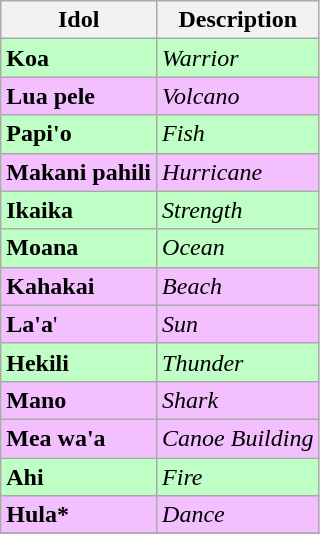<table class="wikitable">
<tr>
<th>Idol</th>
<th>Description</th>
</tr>
<tr style="background-color:#BFFFC5">
<td><strong>Koa</strong></td>
<td><em>Warrior</em></td>
</tr>
<tr style="background-color:#F4BFFF">
<td><strong>Lua pele</strong></td>
<td><em>Volcano</em></td>
</tr>
<tr style="background-color:#BFFFC5">
<td><strong>Papi'o</strong></td>
<td><em>Fish</em></td>
</tr>
<tr style="background-color:#F4BFFF">
<td><strong>Makani pahili</strong></td>
<td><em>Hurricane</em></td>
</tr>
<tr style="background-color:#BFFFC5">
<td><strong>Ikaika</strong></td>
<td><em>Strength</em></td>
</tr>
<tr style="background-color:#BFFFC5">
<td><strong>Moana</strong></td>
<td><em>Ocean</em></td>
</tr>
<tr style="background-color:#F4BFFF">
<td><strong>Kahakai</strong></td>
<td><em>Beach</em></td>
</tr>
<tr style="background-color:#F4BFFF">
<td><strong>La'a</strong>'</td>
<td><em>Sun</em></td>
</tr>
<tr style="background-color:#BFFFC5">
<td><strong>Hekili</strong></td>
<td><em>Thunder</em></td>
</tr>
<tr style="background-color:#F4BFFF">
<td><strong>Mano</strong></td>
<td><em>Shark</em></td>
</tr>
<tr style="background-color:#F4BFFF">
<td><strong>Mea wa'a</strong></td>
<td><em>Canoe Building</em></td>
</tr>
<tr style="background-color:#BFFFC5">
<td><strong>Ahi</strong></td>
<td><em>Fire</em></td>
</tr>
<tr style="background-color:#F4BFFF">
<td><strong><span>Hula*</span></strong></td>
<td><em><span>Dance</span></em></td>
</tr>
<tr>
</tr>
</table>
